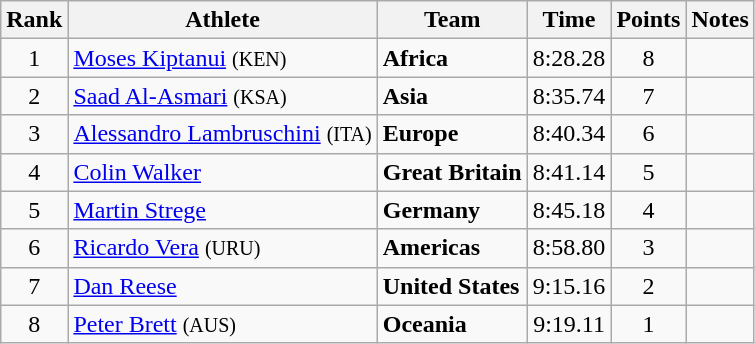<table class="wikitable" style="text-align:center">
<tr>
<th>Rank</th>
<th>Athlete</th>
<th>Team</th>
<th>Time</th>
<th>Points</th>
<th>Notes</th>
</tr>
<tr>
<td>1</td>
<td align="left"><a href='#'>Moses Kiptanui</a> <small>(KEN)</small></td>
<td align=left><strong>Africa</strong></td>
<td>8:28.28</td>
<td>8</td>
<td></td>
</tr>
<tr>
<td>2</td>
<td align="left"><a href='#'>Saad Al-Asmari</a> <small>(KSA)</small></td>
<td align=left><strong>Asia</strong></td>
<td>8:35.74</td>
<td>7</td>
<td></td>
</tr>
<tr>
<td>3</td>
<td align="left"><a href='#'>Alessandro Lambruschini</a> <small>(ITA)</small></td>
<td align=left><strong>Europe</strong></td>
<td>8:40.34</td>
<td>6</td>
<td></td>
</tr>
<tr>
<td>4</td>
<td align="left"><a href='#'>Colin Walker</a></td>
<td align=left><strong>Great Britain</strong></td>
<td>8:41.14</td>
<td>5</td>
<td></td>
</tr>
<tr>
<td>5</td>
<td align="left"><a href='#'>Martin Strege</a></td>
<td align=left><strong>Germany</strong></td>
<td>8:45.18</td>
<td>4</td>
<td></td>
</tr>
<tr>
<td>6</td>
<td align="left"><a href='#'>Ricardo Vera</a> <small>(URU)</small></td>
<td align=left><strong>Americas</strong></td>
<td>8:58.80</td>
<td>3</td>
<td></td>
</tr>
<tr>
<td>7</td>
<td align="left"><a href='#'>Dan Reese</a></td>
<td align=left><strong>United States</strong></td>
<td>9:15.16</td>
<td>2</td>
<td></td>
</tr>
<tr>
<td>8</td>
<td align="left"><a href='#'>Peter Brett</a> <small>(AUS)</small></td>
<td align=left><strong>Oceania</strong></td>
<td>9:19.11</td>
<td>1</td>
<td></td>
</tr>
</table>
